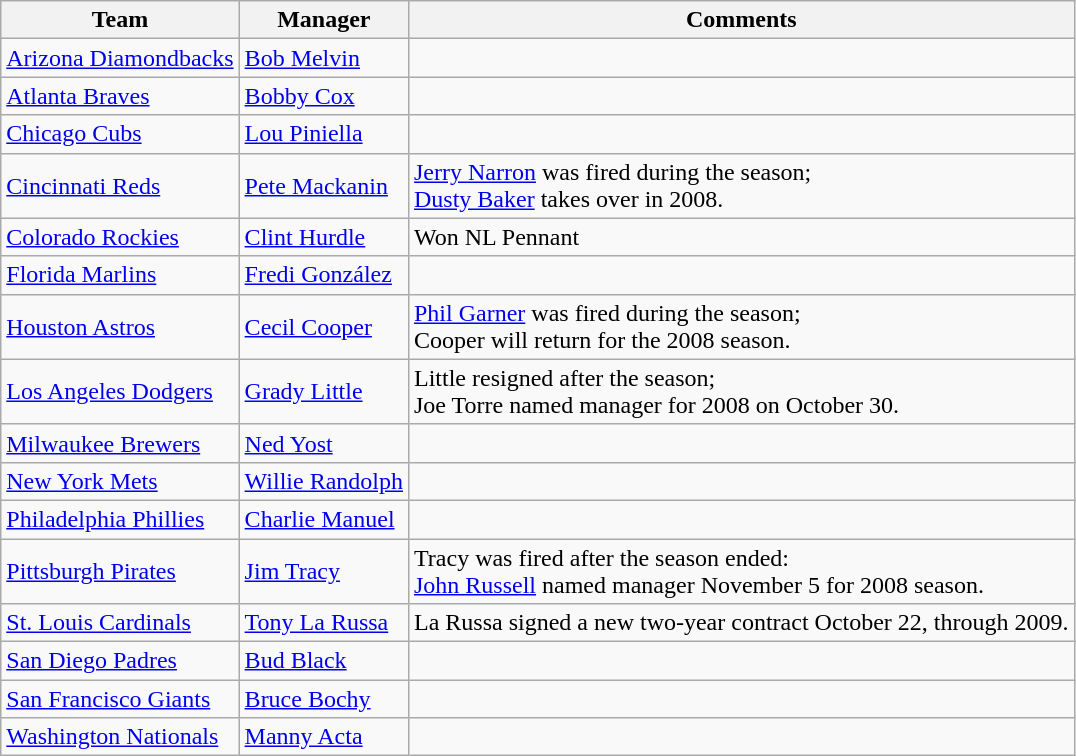<table class="wikitable">
<tr>
<th>Team</th>
<th>Manager</th>
<th>Comments</th>
</tr>
<tr>
<td><a href='#'>Arizona Diamondbacks</a></td>
<td><a href='#'>Bob Melvin</a></td>
<td></td>
</tr>
<tr>
<td><a href='#'>Atlanta Braves</a></td>
<td><a href='#'>Bobby Cox</a></td>
<td></td>
</tr>
<tr>
<td><a href='#'>Chicago Cubs</a></td>
<td><a href='#'>Lou Piniella</a></td>
<td></td>
</tr>
<tr>
<td><a href='#'>Cincinnati Reds</a></td>
<td><a href='#'>Pete Mackanin</a></td>
<td><a href='#'>Jerry Narron</a> was fired during the season;<br><a href='#'>Dusty Baker</a> takes over in 2008.</td>
</tr>
<tr>
<td><a href='#'>Colorado Rockies</a></td>
<td><a href='#'>Clint Hurdle</a></td>
<td>Won NL Pennant</td>
</tr>
<tr>
<td><a href='#'>Florida Marlins</a></td>
<td><a href='#'>Fredi González</a></td>
<td></td>
</tr>
<tr>
<td><a href='#'>Houston Astros</a></td>
<td><a href='#'>Cecil Cooper</a></td>
<td><a href='#'>Phil Garner</a> was fired during the season;<br>Cooper will return for the 2008 season.</td>
</tr>
<tr>
<td><a href='#'>Los Angeles Dodgers</a></td>
<td><a href='#'>Grady Little</a></td>
<td>Little resigned after the season;<br>Joe Torre named manager for 2008 on October 30.</td>
</tr>
<tr>
<td><a href='#'>Milwaukee Brewers</a></td>
<td><a href='#'>Ned Yost</a></td>
<td></td>
</tr>
<tr>
<td><a href='#'>New York Mets</a></td>
<td><a href='#'>Willie Randolph</a></td>
<td></td>
</tr>
<tr>
<td><a href='#'>Philadelphia Phillies</a></td>
<td><a href='#'>Charlie Manuel</a></td>
<td></td>
</tr>
<tr>
<td><a href='#'>Pittsburgh Pirates</a></td>
<td><a href='#'>Jim Tracy</a></td>
<td>Tracy was fired after the season ended:<br><a href='#'>John Russell</a> named manager November 5 for 2008 season.</td>
</tr>
<tr>
<td><a href='#'>St. Louis Cardinals</a></td>
<td><a href='#'>Tony La Russa</a></td>
<td>La Russa signed a new two-year contract October 22, through 2009.</td>
</tr>
<tr>
<td><a href='#'>San Diego Padres</a></td>
<td><a href='#'>Bud Black</a></td>
<td></td>
</tr>
<tr>
<td><a href='#'>San Francisco Giants</a></td>
<td><a href='#'>Bruce Bochy</a></td>
<td></td>
</tr>
<tr>
<td><a href='#'>Washington Nationals</a></td>
<td><a href='#'>Manny Acta</a></td>
<td></td>
</tr>
</table>
